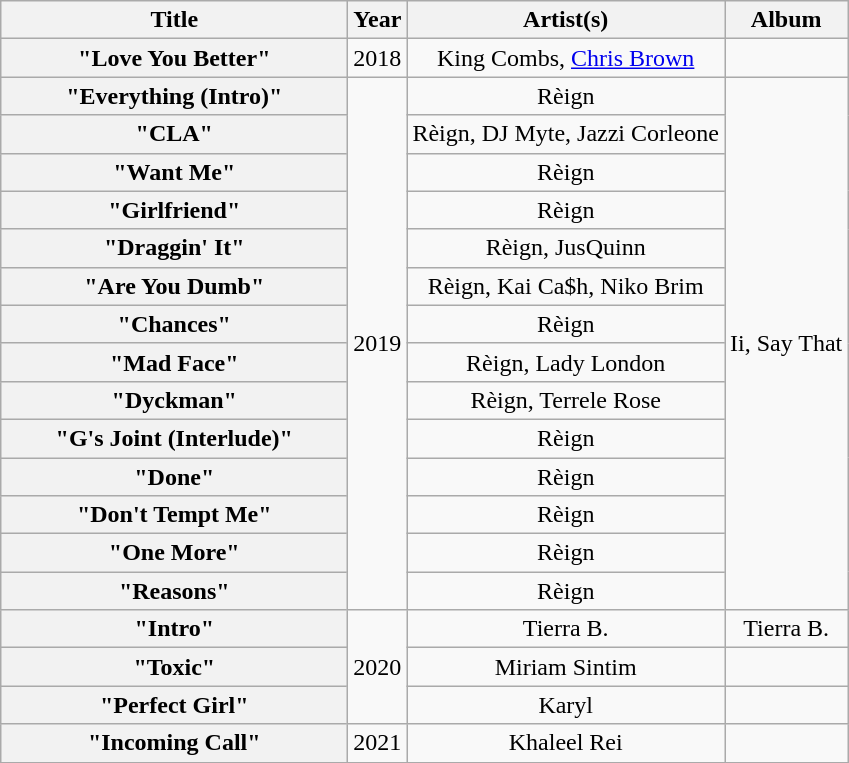<table class="wikitable plainrowheaders" style="text-align:center;">
<tr>
<th scope="col" style="width:14em;">Title</th>
<th scope="col">Year</th>
<th scope="col">Artist(s)</th>
<th scope="col">Album</th>
</tr>
<tr>
<th scope="row">"Love You Better"</th>
<td>2018</td>
<td>King Combs, <a href='#'>Chris Brown</a></td>
<td></td>
</tr>
<tr>
<th scope="row">"Everything (Intro)"</th>
<td rowspan="14">2019</td>
<td>Rèign</td>
<td rowspan="14">Ii, Say That</td>
</tr>
<tr>
<th scope="row">"CLA"</th>
<td>Rèign, DJ Myte, Jazzi Corleone</td>
</tr>
<tr>
<th scope="row">"Want Me"</th>
<td>Rèign</td>
</tr>
<tr>
<th scope="row">"Girlfriend"</th>
<td>Rèign</td>
</tr>
<tr>
<th scope="row">"Draggin' It"</th>
<td>Rèign, JusQuinn</td>
</tr>
<tr>
<th scope="row">"Are You Dumb"</th>
<td>Rèign, Kai Ca$h, Niko Brim</td>
</tr>
<tr>
<th scope="row">"Chances"</th>
<td>Rèign</td>
</tr>
<tr>
<th scope="row">"Mad Face"</th>
<td>Rèign, Lady London</td>
</tr>
<tr>
<th scope="row">"Dyckman"</th>
<td>Rèign, Terrele Rose</td>
</tr>
<tr>
<th scope="row">"G's Joint (Interlude)"</th>
<td>Rèign</td>
</tr>
<tr>
<th scope="row">"Done"</th>
<td>Rèign</td>
</tr>
<tr>
<th scope="row">"Don't Tempt Me"</th>
<td>Rèign</td>
</tr>
<tr>
<th scope="row">"One More"</th>
<td>Rèign</td>
</tr>
<tr>
<th scope="row">"Reasons"</th>
<td>Rèign</td>
</tr>
<tr>
<th scope="row">"Intro"</th>
<td rowspan="3">2020</td>
<td>Tierra B.</td>
<td>Tierra B.</td>
</tr>
<tr>
<th scope="row">"Toxic"</th>
<td>Miriam Sintim</td>
<td></td>
</tr>
<tr>
<th scope="row">"Perfect Girl"</th>
<td>Karyl</td>
<td></td>
</tr>
<tr>
<th scope="row">"Incoming Call"</th>
<td rowspan="1">2021</td>
<td>Khaleel Rei</td>
<td></td>
</tr>
</table>
